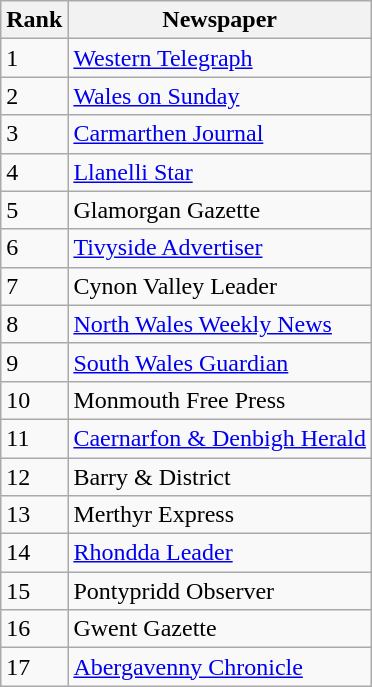<table class="wikitable sortable">
<tr>
<th>Rank</th>
<th>Newspaper</th>
</tr>
<tr>
<td>1</td>
<td><a href='#'>Western Telegraph</a></td>
</tr>
<tr>
<td>2</td>
<td><a href='#'>Wales on Sunday</a></td>
</tr>
<tr>
<td>3</td>
<td><a href='#'>Carmarthen Journal</a></td>
</tr>
<tr>
<td>4</td>
<td><a href='#'>Llanelli Star</a></td>
</tr>
<tr>
<td>5</td>
<td>Glamorgan Gazette</td>
</tr>
<tr>
<td>6</td>
<td><a href='#'>Tivyside Advertiser</a></td>
</tr>
<tr>
<td>7</td>
<td>Cynon Valley Leader</td>
</tr>
<tr>
<td>8</td>
<td><a href='#'>North Wales Weekly News</a></td>
</tr>
<tr>
<td>9</td>
<td><a href='#'>South Wales Guardian</a></td>
</tr>
<tr>
<td>10</td>
<td>Monmouth Free Press</td>
</tr>
<tr>
<td>11</td>
<td><a href='#'>Caernarfon & Denbigh Herald</a></td>
</tr>
<tr>
<td>12</td>
<td>Barry & District</td>
</tr>
<tr>
<td>13</td>
<td>Merthyr Express</td>
</tr>
<tr>
<td>14</td>
<td><a href='#'>Rhondda Leader</a></td>
</tr>
<tr>
<td>15</td>
<td>Pontypridd Observer</td>
</tr>
<tr>
<td>16</td>
<td>Gwent Gazette</td>
</tr>
<tr>
<td>17</td>
<td><a href='#'>Abergavenny Chronicle</a></td>
</tr>
</table>
